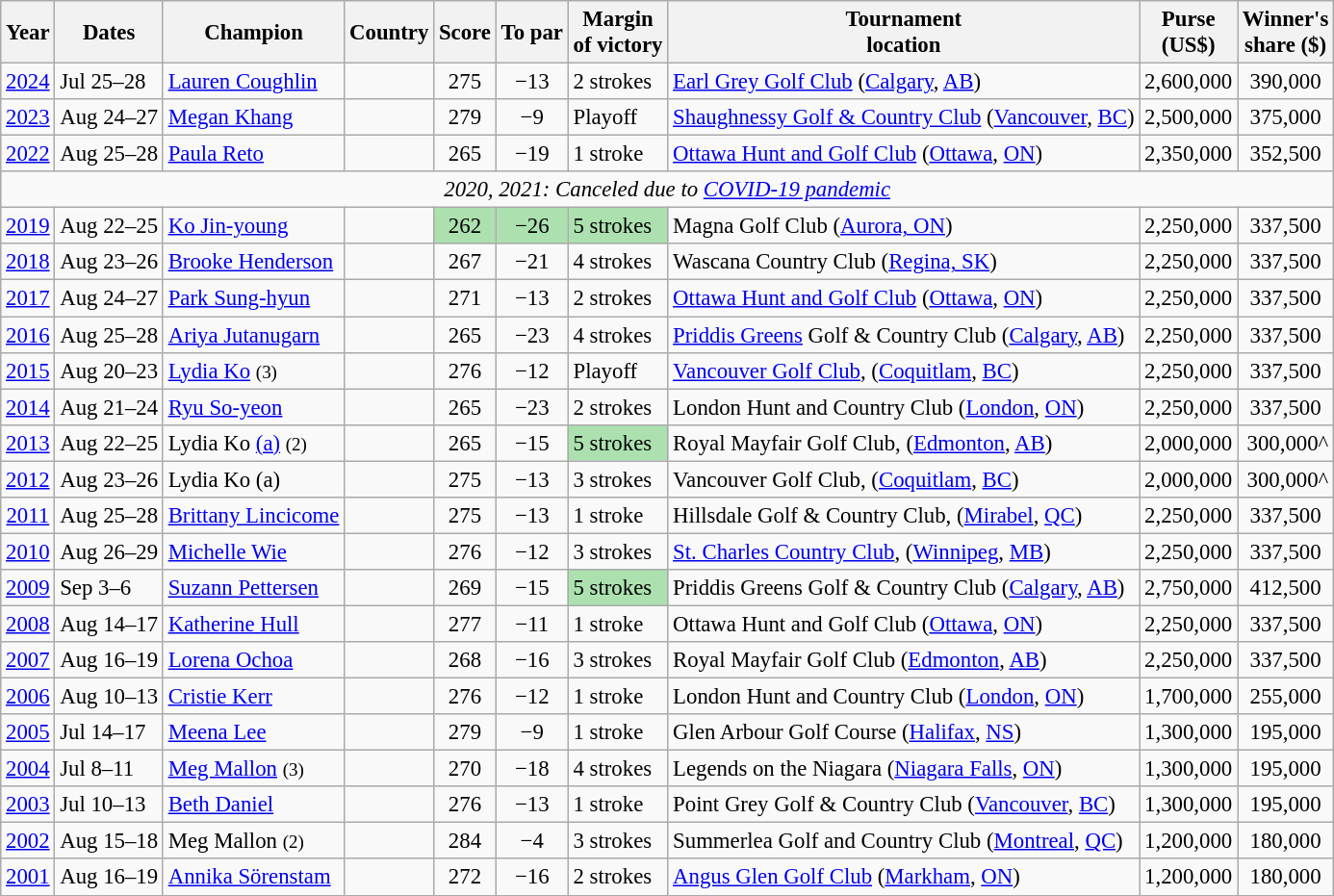<table class="wikitable" style="font-size:95%">
<tr>
<th>Year</th>
<th>Dates</th>
<th>Champion</th>
<th>Country</th>
<th>Score</th>
<th>To par</th>
<th>Margin<br>of victory</th>
<th>Tournament<br>location</th>
<th>Purse<br>(US$)</th>
<th>Winner's<br>share ($)</th>
</tr>
<tr>
<td align=center><a href='#'>2024</a></td>
<td>Jul 25–28</td>
<td><a href='#'>Lauren Coughlin</a></td>
<td></td>
<td align=center>275</td>
<td align=center>−13</td>
<td>2 strokes</td>
<td><a href='#'>Earl Grey Golf Club</a> (<a href='#'>Calgary</a>, <a href='#'>AB</a>)</td>
<td align=center>2,600,000</td>
<td align=center>390,000</td>
</tr>
<tr>
<td align=center><a href='#'>2023</a></td>
<td>Aug 24–27</td>
<td><a href='#'>Megan Khang</a></td>
<td></td>
<td align=center>279</td>
<td align=center>−9</td>
<td>Playoff</td>
<td><a href='#'>Shaughnessy Golf & Country Club</a> (<a href='#'>Vancouver</a>, <a href='#'>BC</a>)</td>
<td align=center>2,500,000</td>
<td align=center>375,000</td>
</tr>
<tr>
<td align=center><a href='#'>2022</a></td>
<td>Aug 25–28</td>
<td><a href='#'>Paula Reto</a></td>
<td></td>
<td align=center>265</td>
<td align=center>−19</td>
<td>1 stroke</td>
<td><a href='#'>Ottawa Hunt and Golf Club</a> (<a href='#'>Ottawa</a>, <a href='#'>ON</a>)</td>
<td align=center>2,350,000</td>
<td align=center>352,500</td>
</tr>
<tr>
<td colspan=10 align=center><em>2020, 2021: Canceled due to <a href='#'>COVID-19 pandemic</a></em></td>
</tr>
<tr>
<td align=center><a href='#'>2019</a></td>
<td>Aug 22–25</td>
<td><a href='#'>Ko Jin-young</a></td>
<td></td>
<td style="text-align: center; background: #ACE1AF">262</td>
<td style="text-align: center; background: #ACE1AF">−26</td>
<td style="background: #ACE1AF">5 strokes</td>
<td>Magna Golf Club  (<a href='#'>Aurora, ON</a>)</td>
<td align=center>2,250,000</td>
<td align=center>337,500</td>
</tr>
<tr>
<td align=center><a href='#'>2018</a></td>
<td>Aug 23–26</td>
<td><a href='#'>Brooke Henderson</a></td>
<td></td>
<td align=center>267</td>
<td align=center>−21</td>
<td>4 strokes</td>
<td>Wascana Country Club (<a href='#'>Regina, SK</a>)</td>
<td align=center>2,250,000</td>
<td align=center>337,500</td>
</tr>
<tr>
<td align=center><a href='#'>2017</a></td>
<td>Aug 24–27</td>
<td><a href='#'>Park Sung-hyun</a></td>
<td></td>
<td align=center>271</td>
<td align=center>−13</td>
<td>2 strokes</td>
<td><a href='#'>Ottawa Hunt and Golf Club</a> (<a href='#'>Ottawa</a>, <a href='#'>ON</a>)</td>
<td align=center>2,250,000</td>
<td align=center>337,500</td>
</tr>
<tr>
<td align=center><a href='#'>2016</a></td>
<td>Aug 25–28</td>
<td><a href='#'>Ariya Jutanugarn</a></td>
<td></td>
<td align=center>265</td>
<td align=center>−23</td>
<td>4 strokes</td>
<td><a href='#'>Priddis Greens</a> Golf & Country Club (<a href='#'>Calgary</a>, <a href='#'>AB</a>)</td>
<td align=center>2,250,000</td>
<td align=center>337,500</td>
</tr>
<tr>
<td align=center><a href='#'>2015</a></td>
<td>Aug 20–23</td>
<td><a href='#'>Lydia Ko</a> <small>(3)</small></td>
<td></td>
<td align=center>276</td>
<td align=center>−12</td>
<td>Playoff</td>
<td><a href='#'>Vancouver Golf Club</a>, (<a href='#'>Coquitlam</a>, <a href='#'>BC</a>)</td>
<td align=center>2,250,000</td>
<td align=center>337,500</td>
</tr>
<tr>
<td align=center><a href='#'>2014</a></td>
<td>Aug 21–24</td>
<td><a href='#'>Ryu So-yeon</a></td>
<td></td>
<td align=center>265</td>
<td align=center>−23</td>
<td>2 strokes</td>
<td>London Hunt and Country Club (<a href='#'>London</a>, <a href='#'>ON</a>)</td>
<td align=center>2,250,000</td>
<td align=center>337,500</td>
</tr>
<tr>
<td align=center><a href='#'>2013</a></td>
<td>Aug 22–25</td>
<td>Lydia Ko <a href='#'>(a)</a> <small>(2)</small></td>
<td></td>
<td align=center>265</td>
<td align=center>−15</td>
<td style="background: #ACE1AF">5 strokes</td>
<td>Royal Mayfair Golf Club, (<a href='#'>Edmonton</a>, <a href='#'>AB</a>)</td>
<td align=center>2,000,000</td>
<td align=right>300,000^</td>
</tr>
<tr>
<td align=center><a href='#'>2012</a></td>
<td>Aug 23–26</td>
<td>Lydia Ko (a)</td>
<td></td>
<td align=center>275</td>
<td align=center>−13</td>
<td>3 strokes</td>
<td>Vancouver Golf Club, (<a href='#'>Coquitlam</a>, <a href='#'>BC</a>)</td>
<td align=center>2,000,000</td>
<td align=right>300,000^</td>
</tr>
<tr>
<td align=center><a href='#'>2011</a></td>
<td>Aug 25–28</td>
<td><a href='#'>Brittany Lincicome</a></td>
<td></td>
<td align=center>275</td>
<td align=center>−13</td>
<td>1 stroke</td>
<td>Hillsdale Golf & Country Club, (<a href='#'>Mirabel</a>, <a href='#'>QC</a>)</td>
<td align=center>2,250,000</td>
<td align=center>337,500</td>
</tr>
<tr>
<td align=center><a href='#'>2010</a></td>
<td>Aug 26–29</td>
<td><a href='#'>Michelle Wie</a></td>
<td></td>
<td align=center>276</td>
<td align=center>−12</td>
<td>3 strokes</td>
<td><a href='#'>St. Charles Country Club</a>, (<a href='#'>Winnipeg</a>, <a href='#'>MB</a>)</td>
<td align=center>2,250,000</td>
<td align=center>337,500</td>
</tr>
<tr>
<td align=center><a href='#'>2009</a></td>
<td>Sep 3–6</td>
<td><a href='#'>Suzann Pettersen</a></td>
<td></td>
<td align=center>269</td>
<td align=center>−15</td>
<td style="background: #ACE1AF">5 strokes</td>
<td>Priddis Greens Golf & Country Club (<a href='#'>Calgary</a>, <a href='#'>AB</a>)</td>
<td align=center>2,750,000</td>
<td align=center>412,500</td>
</tr>
<tr>
<td align=center><a href='#'>2008</a></td>
<td>Aug 14–17</td>
<td><a href='#'>Katherine Hull</a></td>
<td></td>
<td align=center>277</td>
<td align=center>−11</td>
<td>1 stroke</td>
<td>Ottawa Hunt and Golf Club (<a href='#'>Ottawa</a>, <a href='#'>ON</a>)</td>
<td align=center>2,250,000</td>
<td align=center>337,500</td>
</tr>
<tr>
<td align=center><a href='#'>2007</a></td>
<td>Aug 16–19</td>
<td><a href='#'>Lorena Ochoa</a></td>
<td></td>
<td align=center>268</td>
<td align=center>−16</td>
<td>3 strokes</td>
<td>Royal Mayfair Golf Club (<a href='#'>Edmonton</a>, <a href='#'>AB</a>)</td>
<td align=center>2,250,000</td>
<td align=center>337,500</td>
</tr>
<tr>
<td align=center><a href='#'>2006</a></td>
<td>Aug 10–13</td>
<td><a href='#'>Cristie Kerr</a></td>
<td></td>
<td align=center>276</td>
<td align=center>−12</td>
<td>1 stroke</td>
<td>London Hunt and Country Club (<a href='#'>London</a>, <a href='#'>ON</a>)</td>
<td align=center>1,700,000</td>
<td align=center>255,000</td>
</tr>
<tr>
<td align=center><a href='#'>2005</a></td>
<td>Jul 14–17</td>
<td><a href='#'>Meena Lee</a></td>
<td></td>
<td align=center>279</td>
<td align=center>−9</td>
<td>1 stroke</td>
<td>Glen Arbour Golf Course (<a href='#'>Halifax</a>, <a href='#'>NS</a>)</td>
<td align=center>1,300,000</td>
<td align=center>195,000</td>
</tr>
<tr>
<td align=center><a href='#'>2004</a></td>
<td>Jul 8–11</td>
<td><a href='#'>Meg Mallon</a> <small>(3)</small></td>
<td></td>
<td align=center>270</td>
<td align=center>−18</td>
<td>4 strokes</td>
<td>Legends on the Niagara (<a href='#'>Niagara Falls</a>, <a href='#'>ON</a>)</td>
<td align=center>1,300,000</td>
<td align=center>195,000</td>
</tr>
<tr>
<td align=center><a href='#'>2003</a></td>
<td>Jul 10–13</td>
<td><a href='#'>Beth Daniel</a></td>
<td></td>
<td align=center>276</td>
<td align=center>−13</td>
<td>1 stroke</td>
<td>Point Grey Golf & Country Club (<a href='#'>Vancouver</a>, <a href='#'>BC</a>)</td>
<td align=center>1,300,000</td>
<td align=center>195,000</td>
</tr>
<tr>
<td align=center><a href='#'>2002</a></td>
<td>Aug 15–18</td>
<td>Meg Mallon <small>(2)</small></td>
<td></td>
<td align=center>284</td>
<td align=center>−4</td>
<td>3 strokes</td>
<td>Summerlea Golf and Country Club (<a href='#'>Montreal</a>, <a href='#'>QC</a>)</td>
<td align=center>1,200,000</td>
<td align=center>180,000</td>
</tr>
<tr>
<td align=center><a href='#'>2001</a></td>
<td>Aug 16–19</td>
<td><a href='#'>Annika Sörenstam</a></td>
<td></td>
<td align=center>272</td>
<td align=center>−16</td>
<td>2 strokes</td>
<td><a href='#'>Angus Glen Golf Club</a> (<a href='#'>Markham</a>, <a href='#'>ON</a>)</td>
<td align=center>1,200,000</td>
<td align=center>180,000</td>
</tr>
</table>
